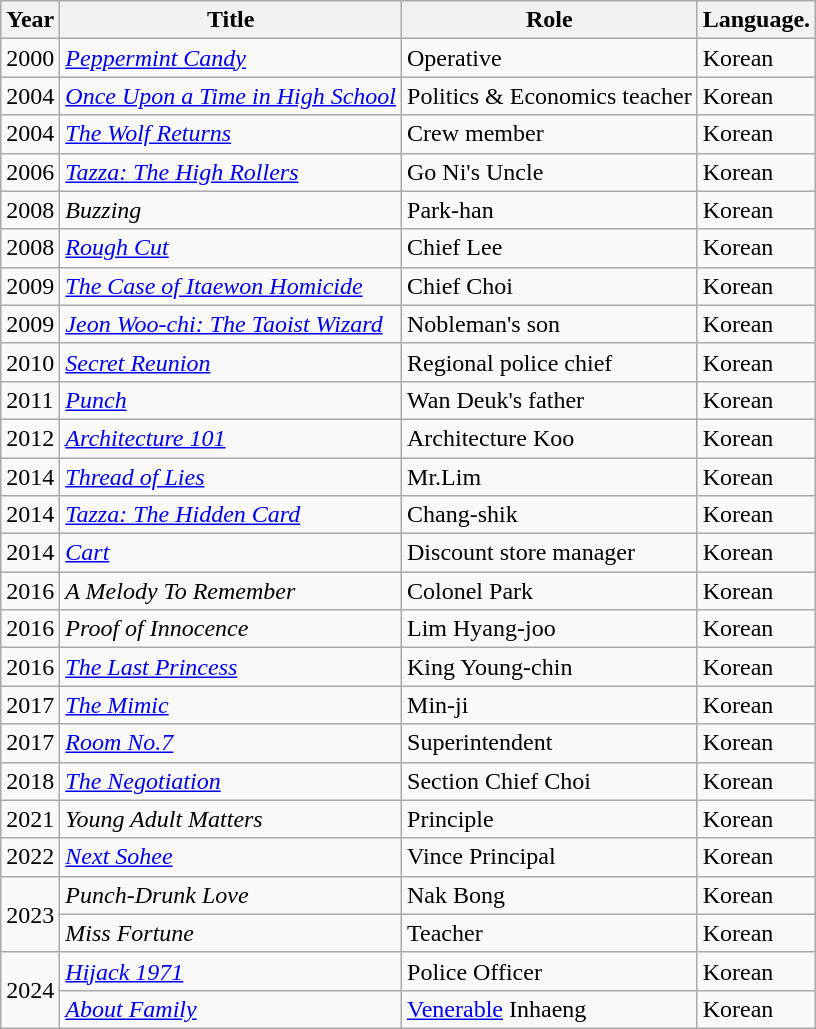<table class="wikitable">
<tr>
<th>Year</th>
<th>Title</th>
<th>Role</th>
<th>Language.</th>
</tr>
<tr>
<td>2000</td>
<td><em><a href='#'>Peppermint Candy</a></em></td>
<td>Operative</td>
<td>Korean</td>
</tr>
<tr>
<td>2004</td>
<td><em><a href='#'>Once Upon a Time in High School</a></em></td>
<td>Politics & Economics teacher</td>
<td>Korean</td>
</tr>
<tr>
<td>2004</td>
<td><em><a href='#'>The Wolf Returns</a></em></td>
<td>Crew member</td>
<td>Korean</td>
</tr>
<tr>
<td>2006</td>
<td><em><a href='#'>Tazza: The High Rollers</a></em></td>
<td>Go Ni's Uncle</td>
<td>Korean</td>
</tr>
<tr>
<td>2008</td>
<td><em>Buzzing</em></td>
<td>Park-han</td>
<td>Korean</td>
</tr>
<tr>
<td>2008</td>
<td><em><a href='#'>Rough Cut</a></em></td>
<td>Chief Lee</td>
<td>Korean</td>
</tr>
<tr>
<td>2009</td>
<td><em><a href='#'>The Case of Itaewon Homicide</a></em></td>
<td>Chief Choi</td>
<td>Korean</td>
</tr>
<tr>
<td>2009</td>
<td><em><a href='#'>Jeon Woo-chi: The Taoist Wizard</a></em></td>
<td>Nobleman's son</td>
<td>Korean</td>
</tr>
<tr>
<td>2010</td>
<td><em><a href='#'>Secret Reunion</a></em></td>
<td>Regional police chief</td>
<td>Korean</td>
</tr>
<tr>
<td>2011</td>
<td><em><a href='#'>Punch</a></em></td>
<td>Wan Deuk's father</td>
<td>Korean</td>
</tr>
<tr>
<td>2012</td>
<td><em><a href='#'>Architecture 101</a></em></td>
<td>Architecture Koo</td>
<td>Korean</td>
</tr>
<tr>
<td>2014</td>
<td><em><a href='#'>Thread of Lies</a></em></td>
<td>Mr.Lim</td>
<td>Korean</td>
</tr>
<tr>
<td>2014</td>
<td><em><a href='#'>Tazza: The Hidden Card</a></em></td>
<td>Chang-shik</td>
<td>Korean</td>
</tr>
<tr>
<td>2014</td>
<td><em><a href='#'>Cart</a></em></td>
<td>Discount store manager</td>
<td>Korean</td>
</tr>
<tr>
<td>2016</td>
<td><em>A Melody To Remember</em></td>
<td>Colonel Park</td>
<td>Korean</td>
</tr>
<tr>
<td>2016</td>
<td><em>Proof of Innocence</em></td>
<td>Lim Hyang-joo</td>
<td>Korean</td>
</tr>
<tr>
<td>2016</td>
<td><em><a href='#'>The Last Princess</a></em></td>
<td>King Young-chin</td>
<td>Korean</td>
</tr>
<tr>
<td>2017</td>
<td><em><a href='#'>The Mimic</a></em></td>
<td>Min-ji</td>
<td>Korean</td>
</tr>
<tr>
<td>2017</td>
<td><em><a href='#'>Room No.7</a></em></td>
<td>Superintendent</td>
<td>Korean</td>
</tr>
<tr>
<td>2018</td>
<td><em><a href='#'>The Negotiation</a></em></td>
<td>Section Chief Choi</td>
<td>Korean</td>
</tr>
<tr>
<td>2021</td>
<td><em>Young Adult Matters</em></td>
<td>Principle</td>
<td>Korean</td>
</tr>
<tr>
<td>2022</td>
<td><em><a href='#'>Next Sohee</a></em></td>
<td>Vince Principal</td>
<td>Korean</td>
</tr>
<tr>
<td rowspan="2">2023</td>
<td><em>Punch-Drunk Love</em></td>
<td>Nak Bong</td>
<td>Korean</td>
</tr>
<tr>
<td><em>Miss Fortune</em></td>
<td>Teacher</td>
<td>Korean</td>
</tr>
<tr>
<td rowspan="2">2024</td>
<td><em><a href='#'>Hijack 1971</a></em></td>
<td>Police Officer</td>
<td>Korean</td>
</tr>
<tr>
<td><em><a href='#'>About Family</a></em></td>
<td><a href='#'>Venerable</a> Inhaeng</td>
<td>Korean</td>
</tr>
</table>
